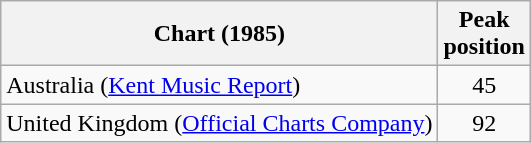<table class="wikitable sortable plainrowheaders">
<tr>
<th>Chart (1985)</th>
<th>Peak<br>position</th>
</tr>
<tr>
<td>Australia (<a href='#'>Kent Music Report</a>)</td>
<td align="center">45</td>
</tr>
<tr>
<td>United Kingdom (<a href='#'>Official Charts Company</a>)</td>
<td align="center">92</td>
</tr>
</table>
